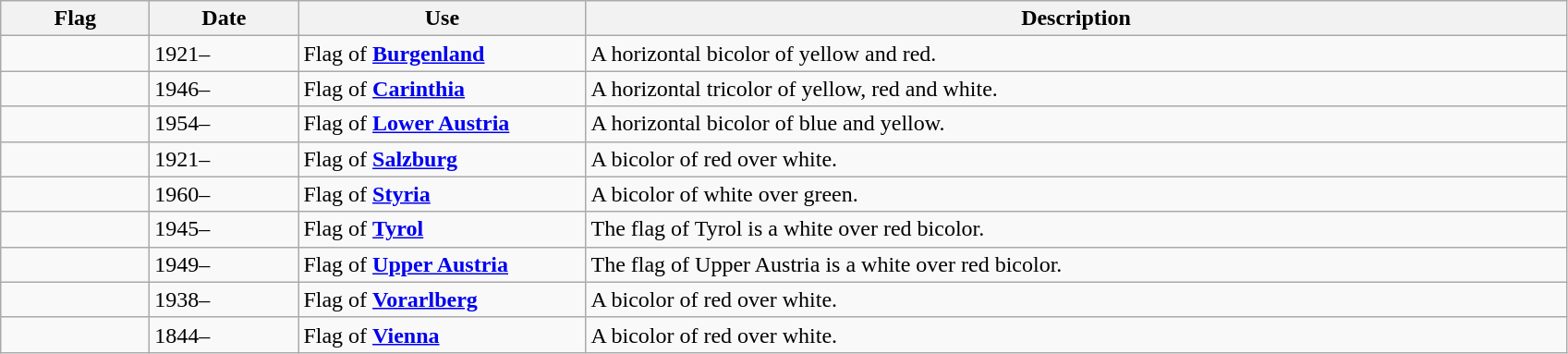<table class="wikitable">
<tr>
<th style="width:100px;">Flag</th>
<th style="width:100px;">Date</th>
<th style="width:200px;">Use</th>
<th style="width:700px;">Description</th>
</tr>
<tr>
<td></td>
<td>1921–</td>
<td>Flag of <strong><a href='#'>Burgenland</a></strong></td>
<td>A horizontal bicolor of yellow and red.</td>
</tr>
<tr>
<td></td>
<td>1946–</td>
<td>Flag of <strong><a href='#'>Carinthia</a></strong></td>
<td>A horizontal tricolor of yellow, red and white.</td>
</tr>
<tr>
<td></td>
<td>1954–</td>
<td>Flag of <strong><a href='#'>Lower Austria</a></strong></td>
<td>A horizontal bicolor of blue and yellow.</td>
</tr>
<tr>
<td></td>
<td>1921–</td>
<td>Flag of <strong><a href='#'>Salzburg</a></strong></td>
<td>A bicolor of red over white.</td>
</tr>
<tr>
<td></td>
<td>1960–</td>
<td>Flag of <strong><a href='#'>Styria</a></strong></td>
<td>A bicolor of white over green.</td>
</tr>
<tr>
<td></td>
<td>1945–</td>
<td>Flag of <strong><a href='#'>Tyrol</a></strong></td>
<td>The flag of Tyrol is a white over red bicolor.</td>
</tr>
<tr>
<td></td>
<td>1949–</td>
<td>Flag of <strong><a href='#'>Upper Austria</a></strong></td>
<td>The flag of Upper Austria is a white over red bicolor.</td>
</tr>
<tr>
<td></td>
<td>1938–</td>
<td>Flag of <strong><a href='#'>Vorarlberg</a></strong></td>
<td>A bicolor of red over white.</td>
</tr>
<tr>
<td></td>
<td>1844–</td>
<td>Flag of <strong><a href='#'>Vienna</a></strong></td>
<td>A bicolor of red over white.</td>
</tr>
</table>
